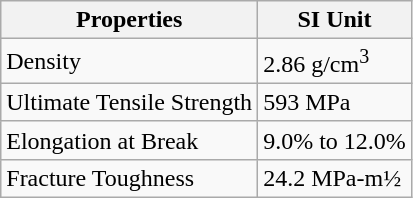<table class="wikitable">
<tr>
<th>Properties</th>
<th>SI Unit</th>
</tr>
<tr>
<td>Density</td>
<td>2.86 g/cm<sup>3</sup></td>
</tr>
<tr>
<td>Ultimate Tensile Strength</td>
<td>593 MPa</td>
</tr>
<tr>
<td>Elongation at Break</td>
<td>9.0% to 12.0%</td>
</tr>
<tr>
<td>Fracture Toughness</td>
<td>24.2 MPa-m½</td>
</tr>
</table>
